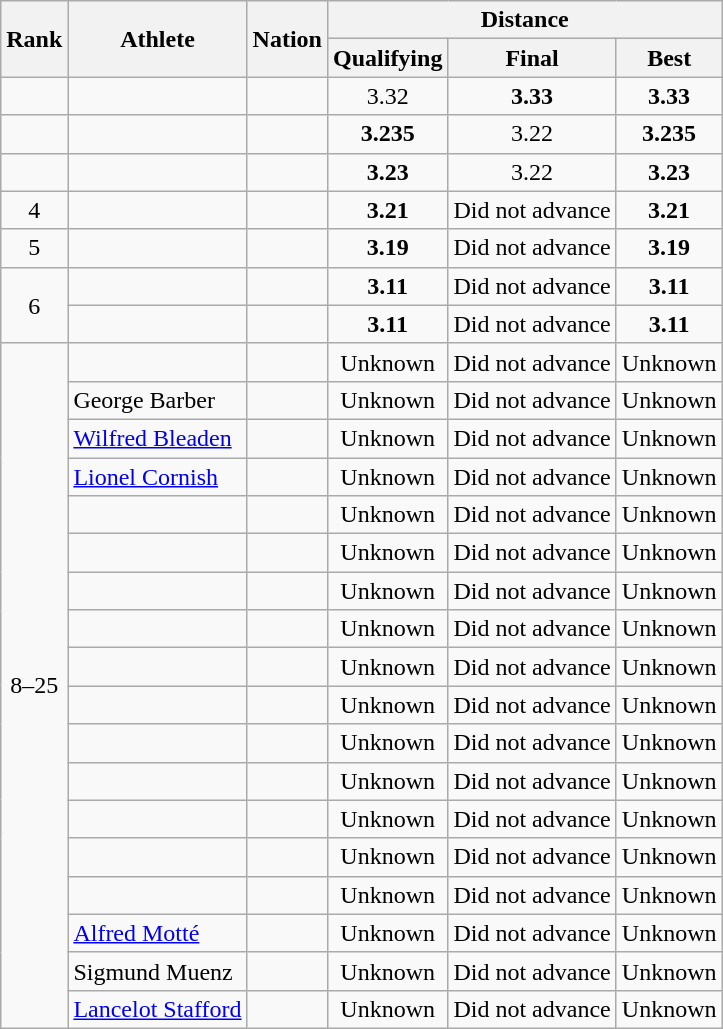<table class="wikitable sortable" style="text-align:center">
<tr>
<th rowspan=2>Rank</th>
<th rowspan=2>Athlete</th>
<th rowspan=2>Nation</th>
<th colspan=3>Distance</th>
</tr>
<tr>
<th>Qualifying</th>
<th>Final</th>
<th>Best</th>
</tr>
<tr>
<td></td>
<td align=left></td>
<td align=left></td>
<td>3.32</td>
<td><strong>3.33</strong></td>
<td><strong>3.33</strong></td>
</tr>
<tr>
<td></td>
<td align=left></td>
<td align=left></td>
<td><strong>3.235</strong></td>
<td>3.22</td>
<td><strong>3.235</strong></td>
</tr>
<tr>
<td></td>
<td align=left></td>
<td align=left></td>
<td><strong>3.23</strong></td>
<td>3.22</td>
<td><strong>3.23</strong></td>
</tr>
<tr>
<td>4</td>
<td align=left></td>
<td align=left></td>
<td><strong>3.21</strong></td>
<td data-sort-value=0.00>Did not advance</td>
<td><strong>3.21</strong></td>
</tr>
<tr>
<td>5</td>
<td align=left></td>
<td align=left></td>
<td><strong>3.19</strong></td>
<td data-sort-value=0.00>Did not advance</td>
<td><strong>3.19</strong></td>
</tr>
<tr>
<td rowspan=2>6</td>
<td align=left></td>
<td align=left></td>
<td><strong>3.11</strong></td>
<td data-sort-value=0.00>Did not advance</td>
<td><strong>3.11</strong></td>
</tr>
<tr>
<td align=left></td>
<td align=left></td>
<td><strong>3.11</strong></td>
<td data-sort-value=0.00>Did not advance</td>
<td><strong>3.11</strong></td>
</tr>
<tr>
<td rowspan=18>8–25</td>
<td align=left></td>
<td align=left></td>
<td data-sort-value=1.00>Unknown</td>
<td data-sort-value=0.00>Did not advance</td>
<td>Unknown</td>
</tr>
<tr>
<td align=left>George Barber</td>
<td align=left></td>
<td data-sort-value=1.00>Unknown</td>
<td data-sort-value=0.00>Did not advance</td>
<td>Unknown</td>
</tr>
<tr>
<td align=left><a href='#'>Wilfred Bleaden</a></td>
<td align=left></td>
<td data-sort-value=1.00>Unknown</td>
<td data-sort-value=0.00>Did not advance</td>
<td>Unknown</td>
</tr>
<tr>
<td align=left><a href='#'>Lionel Cornish</a></td>
<td align=left></td>
<td data-sort-value=1.00>Unknown</td>
<td data-sort-value=0.00>Did not advance</td>
<td>Unknown</td>
</tr>
<tr>
<td align=left></td>
<td align=left></td>
<td data-sort-value=1.00>Unknown</td>
<td data-sort-value=0.00>Did not advance</td>
<td>Unknown</td>
</tr>
<tr>
<td align=left></td>
<td align=left></td>
<td data-sort-value=1.00>Unknown</td>
<td data-sort-value=0.00>Did not advance</td>
<td>Unknown</td>
</tr>
<tr>
<td align=left></td>
<td align=left></td>
<td data-sort-value=1.00>Unknown</td>
<td data-sort-value=0.00>Did not advance</td>
<td>Unknown</td>
</tr>
<tr>
<td align=left></td>
<td align=left></td>
<td data-sort-value=1.00>Unknown</td>
<td data-sort-value=0.00>Did not advance</td>
<td>Unknown</td>
</tr>
<tr>
<td align=left></td>
<td align=left></td>
<td data-sort-value=1.00>Unknown</td>
<td data-sort-value=0.00>Did not advance</td>
<td>Unknown</td>
</tr>
<tr>
<td align=left></td>
<td align=left></td>
<td data-sort-value=1.00>Unknown</td>
<td data-sort-value=0.00>Did not advance</td>
<td>Unknown</td>
</tr>
<tr>
<td align=left></td>
<td align=left></td>
<td data-sort-value=1.00>Unknown</td>
<td data-sort-value=0.00>Did not advance</td>
<td>Unknown</td>
</tr>
<tr>
<td align=left></td>
<td align=left></td>
<td data-sort-value=1.00>Unknown</td>
<td data-sort-value=0.00>Did not advance</td>
<td>Unknown</td>
</tr>
<tr>
<td align=left></td>
<td align=left></td>
<td data-sort-value=1.00>Unknown</td>
<td data-sort-value=0.00>Did not advance</td>
<td>Unknown</td>
</tr>
<tr>
<td align=left></td>
<td align=left></td>
<td data-sort-value=1.00>Unknown</td>
<td data-sort-value=0.00>Did not advance</td>
<td>Unknown</td>
</tr>
<tr>
<td align=left></td>
<td align=left></td>
<td data-sort-value=1.00>Unknown</td>
<td data-sort-value=0.00>Did not advance</td>
<td>Unknown</td>
</tr>
<tr>
<td align=left><a href='#'>Alfred Motté</a></td>
<td align="left"></td>
<td data-sort-value=1.00>Unknown</td>
<td data-sort-value=0.00>Did not advance</td>
<td>Unknown</td>
</tr>
<tr>
<td align=left>Sigmund Muenz</td>
<td align=left></td>
<td data-sort-value=1.00>Unknown</td>
<td data-sort-value=0.00>Did not advance</td>
<td>Unknown</td>
</tr>
<tr>
<td align=left><a href='#'>Lancelot Stafford</a></td>
<td align=left></td>
<td data-sort-value=1.00>Unknown</td>
<td data-sort-value=0.00>Did not advance</td>
<td>Unknown</td>
</tr>
</table>
